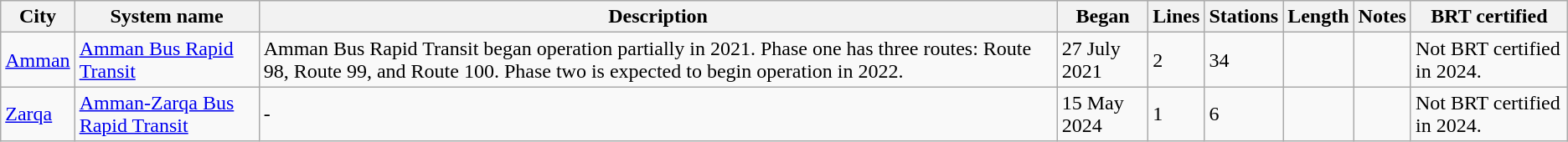<table class="wikitable">
<tr>
<th>City</th>
<th>System name</th>
<th>Description</th>
<th>Began</th>
<th>Lines</th>
<th>Stations</th>
<th>Length</th>
<th>Notes</th>
<th>BRT certified</th>
</tr>
<tr>
<td><a href='#'>Amman</a></td>
<td><a href='#'>Amman Bus Rapid Transit</a></td>
<td>Amman Bus Rapid Transit began operation partially in 2021. Phase one has three routes: Route 98, Route 99, and Route 100. Phase two is expected to begin operation in 2022.</td>
<td>27 July 2021</td>
<td>2</td>
<td>34</td>
<td></td>
<td></td>
<td>Not BRT certified in 2024.</td>
</tr>
<tr>
<td><a href='#'>Zarqa</a></td>
<td><a href='#'>Amman-Zarqa Bus Rapid Transit</a></td>
<td>-</td>
<td>15 May 2024</td>
<td>1</td>
<td>6</td>
<td></td>
<td></td>
<td>Not BRT certified in 2024.</td>
</tr>
</table>
